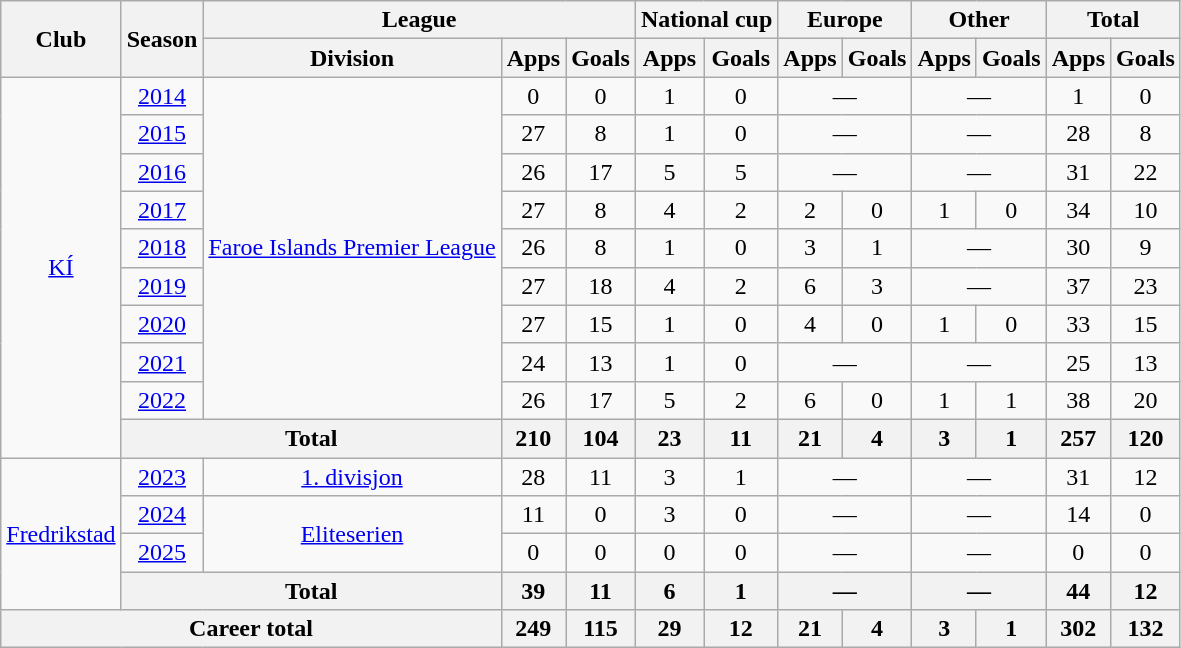<table class="wikitable" style="text-align: center;">
<tr>
<th rowspan="2">Club</th>
<th rowspan="2">Season</th>
<th colspan="3">League</th>
<th colspan="2">National cup</th>
<th colspan="2">Europe</th>
<th colspan="2">Other</th>
<th colspan="2">Total</th>
</tr>
<tr>
<th>Division</th>
<th>Apps</th>
<th>Goals</th>
<th>Apps</th>
<th>Goals</th>
<th>Apps</th>
<th>Goals</th>
<th>Apps</th>
<th>Goals</th>
<th>Apps</th>
<th>Goals</th>
</tr>
<tr>
<td rowspan="10"><a href='#'>KÍ</a></td>
<td><a href='#'>2014</a></td>
<td rowspan="9"><a href='#'>Faroe Islands Premier League</a></td>
<td>0</td>
<td>0</td>
<td>1</td>
<td>0</td>
<td colspan="2">—</td>
<td colspan="2">—</td>
<td>1</td>
<td>0</td>
</tr>
<tr>
<td><a href='#'>2015</a></td>
<td>27</td>
<td>8</td>
<td>1</td>
<td>0</td>
<td colspan="2">—</td>
<td colspan="2">—</td>
<td>28</td>
<td>8</td>
</tr>
<tr>
<td><a href='#'>2016</a></td>
<td>26</td>
<td>17</td>
<td>5</td>
<td>5</td>
<td colspan="2">—</td>
<td colspan="2">—</td>
<td>31</td>
<td>22</td>
</tr>
<tr>
<td><a href='#'>2017</a></td>
<td>27</td>
<td>8</td>
<td>4</td>
<td>2</td>
<td>2</td>
<td>0</td>
<td>1</td>
<td>0</td>
<td>34</td>
<td>10</td>
</tr>
<tr>
<td><a href='#'>2018</a></td>
<td>26</td>
<td>8</td>
<td>1</td>
<td>0</td>
<td>3</td>
<td>1</td>
<td colspan="2">—</td>
<td>30</td>
<td>9</td>
</tr>
<tr>
<td><a href='#'>2019</a></td>
<td>27</td>
<td>18</td>
<td>4</td>
<td>2</td>
<td>6</td>
<td>3</td>
<td colspan="2">—</td>
<td>37</td>
<td>23</td>
</tr>
<tr>
<td><a href='#'>2020</a></td>
<td>27</td>
<td>15</td>
<td>1</td>
<td>0</td>
<td>4</td>
<td>0</td>
<td>1</td>
<td>0</td>
<td>33</td>
<td>15</td>
</tr>
<tr>
<td><a href='#'>2021</a></td>
<td>24</td>
<td>13</td>
<td>1</td>
<td>0</td>
<td colspan="2">—</td>
<td colspan="2">—</td>
<td>25</td>
<td>13</td>
</tr>
<tr>
<td><a href='#'>2022</a></td>
<td>26</td>
<td>17</td>
<td>5</td>
<td>2</td>
<td>6</td>
<td>0</td>
<td>1</td>
<td>1</td>
<td>38</td>
<td>20</td>
</tr>
<tr>
<th colspan="2">Total</th>
<th>210</th>
<th>104</th>
<th>23</th>
<th>11</th>
<th>21</th>
<th>4</th>
<th>3</th>
<th>1</th>
<th>257</th>
<th>120</th>
</tr>
<tr>
<td rowspan="4"><a href='#'>Fredrikstad</a></td>
<td><a href='#'>2023</a></td>
<td><a href='#'>1. divisjon</a></td>
<td>28</td>
<td>11</td>
<td>3</td>
<td>1</td>
<td colspan="2">—</td>
<td colspan="2">—</td>
<td>31</td>
<td>12</td>
</tr>
<tr>
<td><a href='#'>2024</a></td>
<td rowspan="2"><a href='#'>Eliteserien</a></td>
<td>11</td>
<td>0</td>
<td>3</td>
<td>0</td>
<td colspan="2">—</td>
<td colspan="2">—</td>
<td>14</td>
<td>0</td>
</tr>
<tr>
<td><a href='#'>2025</a></td>
<td>0</td>
<td>0</td>
<td>0</td>
<td>0</td>
<td colspan="2">—</td>
<td colspan="2">—</td>
<td>0</td>
<td>0</td>
</tr>
<tr>
<th colspan="2">Total</th>
<th>39</th>
<th>11</th>
<th>6</th>
<th>1</th>
<th colspan="2">—</th>
<th colspan="2">—</th>
<th>44</th>
<th>12</th>
</tr>
<tr>
<th colspan="3">Career total</th>
<th>249</th>
<th>115</th>
<th>29</th>
<th>12</th>
<th>21</th>
<th>4</th>
<th>3</th>
<th>1</th>
<th>302</th>
<th>132</th>
</tr>
</table>
